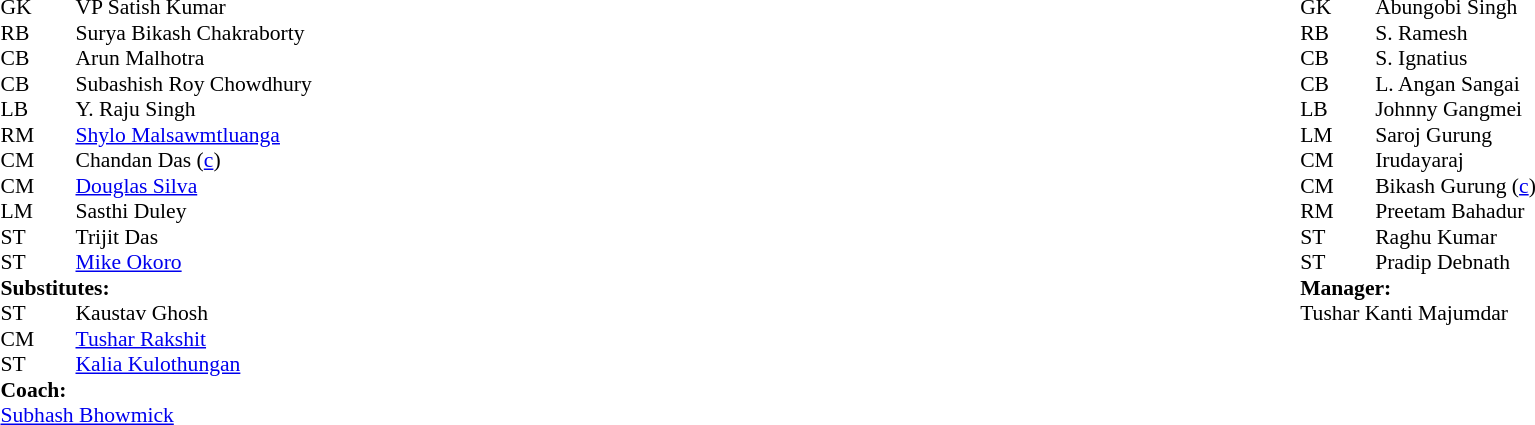<table width="100%">
<tr>
<td valign="top" width="40%"><br><table style="font-size: 90%" cellspacing="0" cellpadding="0">
<tr>
<td colspan="4"></td>
</tr>
<tr>
<th width="25"></th>
<th width="25"></th>
</tr>
<tr>
<td>GK</td>
<td></td>
<td> VP Satish Kumar</td>
</tr>
<tr>
<td>RB</td>
<td></td>
<td> Surya Bikash Chakraborty</td>
</tr>
<tr>
<td>CB</td>
<td></td>
<td> Arun Malhotra</td>
</tr>
<tr>
<td>CB</td>
<td></td>
<td> Subashish Roy Chowdhury</td>
</tr>
<tr>
<td>LB</td>
<td></td>
<td> Y. Raju Singh</td>
</tr>
<tr>
<td>RM</td>
<td></td>
<td> <a href='#'>Shylo Malsawmtluanga</a></td>
</tr>
<tr>
<td>CM</td>
<td></td>
<td> Chandan Das (<a href='#'>c</a>)</td>
<td></td>
<td></td>
</tr>
<tr>
<td>CM</td>
<td></td>
<td> <a href='#'>Douglas Silva</a></td>
</tr>
<tr>
<td>LM</td>
<td></td>
<td> Sasthi Duley</td>
</tr>
<tr>
<td>ST</td>
<td></td>
<td> Trijit Das</td>
<td></td>
<td></td>
</tr>
<tr>
<td>ST</td>
<td></td>
<td> <a href='#'>Mike Okoro</a></td>
</tr>
<tr>
<td colspan=4><strong>Substitutes:</strong></td>
</tr>
<tr>
<td>ST</td>
<td></td>
<td> Kaustav Ghosh</td>
<td></td>
<td></td>
<td></td>
<td></td>
</tr>
<tr>
<td>CM</td>
<td></td>
<td> <a href='#'>Tushar Rakshit</a></td>
<td></td>
<td></td>
</tr>
<tr>
<td>ST</td>
<td></td>
<td> <a href='#'>Kalia Kulothungan</a></td>
<td></td>
<td></td>
</tr>
<tr>
<td colspan=4><strong>Coach:</strong></td>
</tr>
<tr>
<td colspan="4"> <a href='#'>Subhash Bhowmick</a></td>
</tr>
</table>
</td>
<td valign="top"></td>
<td valign="top" width="50%"><br><table style="font-size: 90%" cellspacing="0" cellpadding="0" align=center>
<tr>
<td colspan="4"></td>
</tr>
<tr>
<th width="25"></th>
<th width="25"></th>
</tr>
<tr>
<td>GK</td>
<td></td>
<td> Abungobi Singh</td>
</tr>
<tr>
<td>RB</td>
<td></td>
<td> S. Ramesh</td>
</tr>
<tr>
<td>CB</td>
<td></td>
<td> S. Ignatius</td>
</tr>
<tr>
<td>CB</td>
<td></td>
<td> L. Angan Sangai</td>
</tr>
<tr>
<td>LB</td>
<td></td>
<td> Johnny Gangmei</td>
</tr>
<tr>
<td>LM</td>
<td></td>
<td> Saroj Gurung</td>
</tr>
<tr>
<td>CM</td>
<td></td>
<td> Irudayaraj</td>
</tr>
<tr>
<td>CM</td>
<td></td>
<td> Bikash Gurung (<a href='#'>c</a>)</td>
</tr>
<tr>
<td>RM</td>
<td></td>
<td> Preetam Bahadur</td>
</tr>
<tr>
<td>ST</td>
<td></td>
<td> Raghu Kumar</td>
</tr>
<tr>
<td>ST</td>
<td></td>
<td> Pradip Debnath</td>
</tr>
<tr>
<td colspan=4><strong>Manager:</strong></td>
</tr>
<tr>
<td colspan="4"> Tushar Kanti Majumdar</td>
</tr>
</table>
</td>
</tr>
</table>
